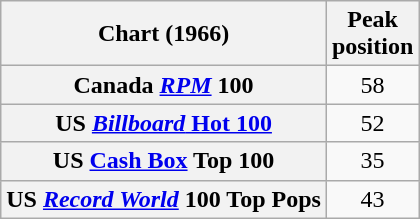<table class="wikitable sortable plainrowheaders" style="text-align:center">
<tr>
<th>Chart (1966)</th>
<th>Peak<br>position</th>
</tr>
<tr>
<th scope="row">Canada <em><a href='#'>RPM</a></em> 100</th>
<td style="text-align:center;">58</td>
</tr>
<tr>
<th scope="row">US <a href='#'><em>Billboard</em> Hot 100</a></th>
<td style="text-align:center;">52</td>
</tr>
<tr>
<th scope="row">US <a href='#'>Cash Box</a> Top 100</th>
<td style="text-align:center;">35</td>
</tr>
<tr>
<th scope="row">US <em><a href='#'>Record World</a></em> 100 Top Pops</th>
<td style="text-align:center;">43</td>
</tr>
</table>
